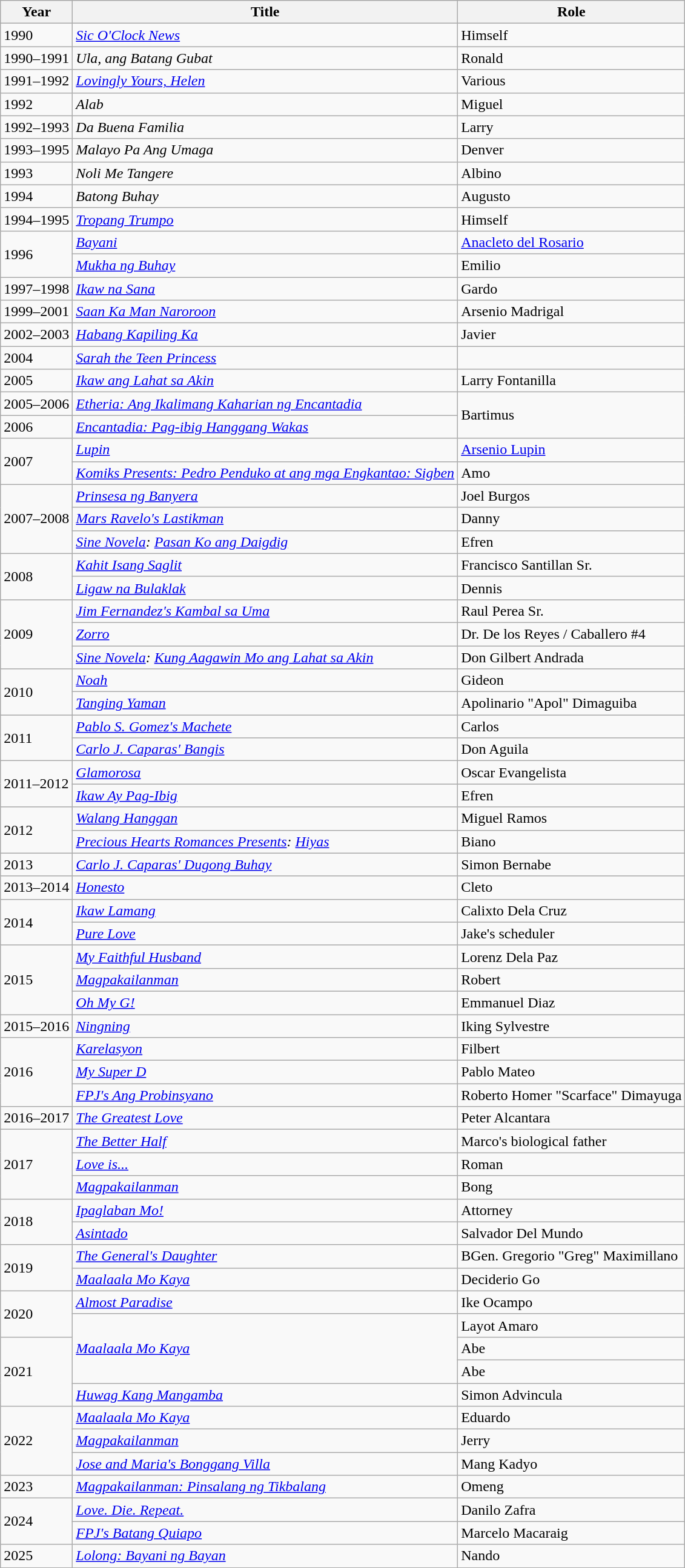<table class="wikitable sortable">
<tr>
<th>Year</th>
<th>Title</th>
<th>Role</th>
</tr>
<tr>
<td>1990</td>
<td><em><a href='#'>Sic O'Clock News</a></em></td>
<td>Himself</td>
</tr>
<tr>
<td>1990–1991</td>
<td><em>Ula, ang Batang Gubat</em></td>
<td>Ronald</td>
</tr>
<tr>
<td>1991–1992</td>
<td><em><a href='#'>Lovingly Yours, Helen</a></em></td>
<td>Various</td>
</tr>
<tr>
<td>1992</td>
<td><em>Alab</em></td>
<td>Miguel</td>
</tr>
<tr>
<td>1992–1993</td>
<td><em>Da Buena Familia</em></td>
<td>Larry</td>
</tr>
<tr>
<td>1993–1995</td>
<td><em>Malayo Pa Ang Umaga</em></td>
<td>Denver</td>
</tr>
<tr>
<td>1993</td>
<td><em>Noli Me Tangere</em></td>
<td>Albino</td>
</tr>
<tr>
<td>1994</td>
<td><em>Batong Buhay</em></td>
<td>Augusto</td>
</tr>
<tr>
<td>1994–1995</td>
<td><em><a href='#'>Tropang Trumpo</a></em></td>
<td>Himself</td>
</tr>
<tr>
<td rowspan="2">1996</td>
<td><em><a href='#'>Bayani</a></em></td>
<td><a href='#'>Anacleto del Rosario</a></td>
</tr>
<tr>
<td><em><a href='#'>Mukha ng Buhay</a></em></td>
<td>Emilio</td>
</tr>
<tr>
<td>1997–1998</td>
<td><em><a href='#'>Ikaw na Sana</a></em></td>
<td>Gardo</td>
</tr>
<tr>
<td>1999–2001</td>
<td><em><a href='#'>Saan Ka Man Naroroon</a></em></td>
<td>Arsenio Madrigal</td>
</tr>
<tr>
<td>2002–2003</td>
<td><em><a href='#'>Habang Kapiling Ka</a></em></td>
<td>Javier</td>
</tr>
<tr>
<td>2004</td>
<td><em><a href='#'>Sarah the Teen Princess</a></em></td>
<td></td>
</tr>
<tr>
<td>2005</td>
<td><em><a href='#'>Ikaw ang Lahat sa Akin</a></em></td>
<td>Larry Fontanilla</td>
</tr>
<tr>
<td>2005–2006</td>
<td><em><a href='#'>Etheria: Ang Ikalimang Kaharian ng Encantadia</a></em></td>
<td rowspan="2">Bartimus</td>
</tr>
<tr>
<td>2006</td>
<td><em><a href='#'>Encantadia: Pag-ibig Hanggang Wakas</a></em></td>
</tr>
<tr>
<td rowspan="2">2007</td>
<td><em><a href='#'>Lupin</a></em></td>
<td><a href='#'>Arsenio Lupin</a></td>
</tr>
<tr>
<td><em><a href='#'>Komiks Presents: Pedro Penduko at ang mga Engkantao: Sigben</a></em></td>
<td>Amo</td>
</tr>
<tr>
<td rowspan="3">2007–2008</td>
<td><em><a href='#'>Prinsesa ng Banyera</a></em></td>
<td>Joel Burgos</td>
</tr>
<tr>
<td><em><a href='#'>Mars Ravelo's Lastikman</a></em></td>
<td>Danny</td>
</tr>
<tr>
<td><em><a href='#'>Sine Novela</a>: <a href='#'>Pasan Ko ang Daigdig</a></em></td>
<td>Efren</td>
</tr>
<tr>
<td rowspan="2">2008</td>
<td><em><a href='#'>Kahit Isang Saglit</a></em></td>
<td>Francisco Santillan Sr.</td>
</tr>
<tr>
<td><em><a href='#'>Ligaw na Bulaklak</a></em></td>
<td>Dennis</td>
</tr>
<tr>
<td rowspan="3">2009</td>
<td><em><a href='#'>Jim Fernandez's Kambal sa Uma</a></em></td>
<td>Raul Perea Sr.</td>
</tr>
<tr>
<td><em><a href='#'>Zorro</a></em></td>
<td>Dr. De los Reyes / Caballero #4</td>
</tr>
<tr>
<td><em><a href='#'>Sine Novela</a>: <a href='#'>Kung Aagawin Mo ang Lahat sa Akin</a></em></td>
<td>Don Gilbert Andrada</td>
</tr>
<tr>
<td rowspan="2">2010</td>
<td><em><a href='#'>Noah</a></em></td>
<td>Gideon</td>
</tr>
<tr>
<td><em><a href='#'>Tanging Yaman</a></em></td>
<td>Apolinario "Apol" Dimaguiba</td>
</tr>
<tr>
<td rowspan="2">2011</td>
<td><em><a href='#'>Pablo S. Gomez's Machete</a></em></td>
<td>Carlos</td>
</tr>
<tr>
<td><em><a href='#'>Carlo J. Caparas' Bangis</a></em></td>
<td>Don Aguila</td>
</tr>
<tr>
<td rowspan="2">2011–2012</td>
<td><em><a href='#'>Glamorosa</a></em></td>
<td>Oscar Evangelista</td>
</tr>
<tr>
<td><em><a href='#'>Ikaw Ay Pag-Ibig</a></em></td>
<td>Efren</td>
</tr>
<tr>
<td rowspan="2">2012</td>
<td><em><a href='#'>Walang Hanggan</a></em></td>
<td>Miguel Ramos</td>
</tr>
<tr>
<td><em><a href='#'>Precious Hearts Romances Presents</a>: <a href='#'>Hiyas</a></em></td>
<td>Biano</td>
</tr>
<tr>
<td>2013</td>
<td><em><a href='#'>Carlo J. Caparas' Dugong Buhay</a></em></td>
<td>Simon Bernabe</td>
</tr>
<tr>
<td>2013–2014</td>
<td><em><a href='#'>Honesto</a></em></td>
<td>Cleto</td>
</tr>
<tr>
<td rowspan="2">2014</td>
<td><em><a href='#'>Ikaw Lamang</a></em></td>
<td>Calixto Dela Cruz</td>
</tr>
<tr>
<td><em><a href='#'>Pure Love</a></em></td>
<td>Jake's scheduler</td>
</tr>
<tr>
<td rowspan="3">2015</td>
<td><em><a href='#'>My Faithful Husband</a></em></td>
<td>Lorenz Dela Paz</td>
</tr>
<tr>
<td><em><a href='#'>Magpakailanman</a></em></td>
<td>Robert</td>
</tr>
<tr>
<td><em><a href='#'>Oh My G!</a></em></td>
<td>Emmanuel Diaz</td>
</tr>
<tr>
<td>2015–2016</td>
<td><em><a href='#'>Ningning</a></em></td>
<td>Iking Sylvestre</td>
</tr>
<tr>
<td rowspan="3">2016</td>
<td><em><a href='#'>Karelasyon</a></em></td>
<td>Filbert</td>
</tr>
<tr>
<td><em><a href='#'>My Super D</a></em></td>
<td>Pablo Mateo</td>
</tr>
<tr>
<td><em><a href='#'>FPJ's Ang Probinsyano</a></em></td>
<td>Roberto Homer "Scarface" Dimayuga</td>
</tr>
<tr>
<td>2016–2017</td>
<td><em><a href='#'>The Greatest Love</a></em></td>
<td>Peter Alcantara</td>
</tr>
<tr>
<td rowspan="3">2017</td>
<td><em><a href='#'>The Better Half</a></em></td>
<td>Marco's biological father</td>
</tr>
<tr>
<td><em><a href='#'>Love is...</a></em></td>
<td>Roman</td>
</tr>
<tr>
<td><em><a href='#'>Magpakailanman</a></em></td>
<td>Bong</td>
</tr>
<tr>
<td rowspan="2">2018</td>
<td><em><a href='#'>Ipaglaban Mo!</a></em></td>
<td>Attorney</td>
</tr>
<tr>
<td><em><a href='#'>Asintado</a></em></td>
<td>Salvador Del Mundo</td>
</tr>
<tr>
<td rowspan="2">2019</td>
<td><em><a href='#'>The General's Daughter</a></em></td>
<td>BGen. Gregorio "Greg" Maximillano</td>
</tr>
<tr>
<td><em><a href='#'>Maalaala Mo Kaya</a></em></td>
<td>Deciderio Go</td>
</tr>
<tr>
<td rowspan="2">2020</td>
<td><a href='#'><em>Almost Paradise</em></a></td>
<td>Ike Ocampo</td>
</tr>
<tr>
<td rowspan="3"><em><a href='#'>Maalaala Mo Kaya</a></em></td>
<td>Layot Amaro</td>
</tr>
<tr>
<td rowspan="3">2021</td>
<td>Abe</td>
</tr>
<tr>
<td>Abe</td>
</tr>
<tr>
<td><em><a href='#'>Huwag Kang Mangamba</a></em></td>
<td>Simon Advincula</td>
</tr>
<tr>
<td rowspan="3">2022</td>
<td><em><a href='#'>Maalaala Mo Kaya</a></em></td>
<td>Eduardo</td>
</tr>
<tr>
<td><em><a href='#'>Magpakailanman</a></em></td>
<td>Jerry</td>
</tr>
<tr>
<td><em><a href='#'>Jose and Maria's Bonggang Villa</a></em></td>
<td>Mang Kadyo</td>
</tr>
<tr>
<td>2023</td>
<td><em><a href='#'>Magpakailanman: Pinsalang ng Tikbalang</a></em></td>
<td>Omeng</td>
</tr>
<tr>
<td rowspan="2">2024</td>
<td><em><a href='#'>Love. Die. Repeat.</a></em></td>
<td>Danilo Zafra</td>
</tr>
<tr>
<td><em><a href='#'>FPJ's Batang Quiapo</a></em></td>
<td>Marcelo Macaraig</td>
</tr>
<tr>
<td>2025</td>
<td><a href='#'><em>Lolong: Bayani ng Bayan</em></a></td>
<td>Nando</td>
</tr>
</table>
